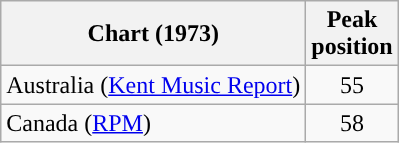<table class="wikitable">
<tr>
<th scope="col">Chart (1973)</th>
<th>Peak<br>position</th>
</tr>
<tr>
<td>Australia (<a href='#'>Kent Music Report</a>)</td>
<td style="text-align:center;">55</td>
</tr>
<tr>
<td>Canada (<a href='#'>RPM</a>)</td>
<td style="text-align:center;">58</td>
</tr>
</table>
